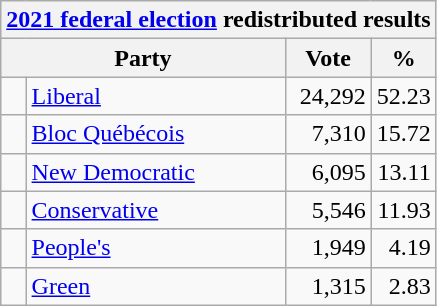<table class="wikitable">
<tr>
<th colspan="4"><a href='#'>2021 federal election</a> redistributed results</th>
</tr>
<tr>
<th bgcolor="#DDDDFF" width="130px" colspan="2">Party</th>
<th bgcolor="#DDDDFF" width="50px">Vote</th>
<th bgcolor="#DDDDFF" width="30px">%</th>
</tr>
<tr>
<td> </td>
<td><a href='#'>Liberal</a></td>
<td align=right>24,292</td>
<td align=right>52.23</td>
</tr>
<tr>
<td> </td>
<td><a href='#'>Bloc Québécois</a></td>
<td align=right>7,310</td>
<td align=right>15.72</td>
</tr>
<tr>
<td> </td>
<td><a href='#'>New Democratic</a></td>
<td align=right>6,095</td>
<td align=right>13.11</td>
</tr>
<tr>
<td> </td>
<td><a href='#'>Conservative</a></td>
<td align=right>5,546</td>
<td align=right>11.93</td>
</tr>
<tr>
<td> </td>
<td><a href='#'>People's</a></td>
<td align=right>1,949</td>
<td align=right>4.19</td>
</tr>
<tr>
<td> </td>
<td><a href='#'>Green</a></td>
<td align=right>1,315</td>
<td align=right>2.83</td>
</tr>
</table>
